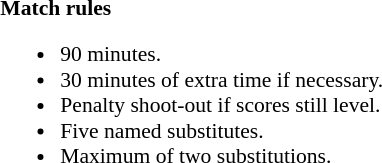<table style="width:100%; font-size:90%;">
<tr>
<td></td>
<td style="width:60%; vertical-align:top;"><br><strong>Match rules</strong><ul><li>90 minutes.</li><li>30 minutes of extra time if necessary.</li><li>Penalty shoot-out if scores still level.</li><li>Five named substitutes.</li><li>Maximum of two substitutions.</li></ul></td>
</tr>
</table>
